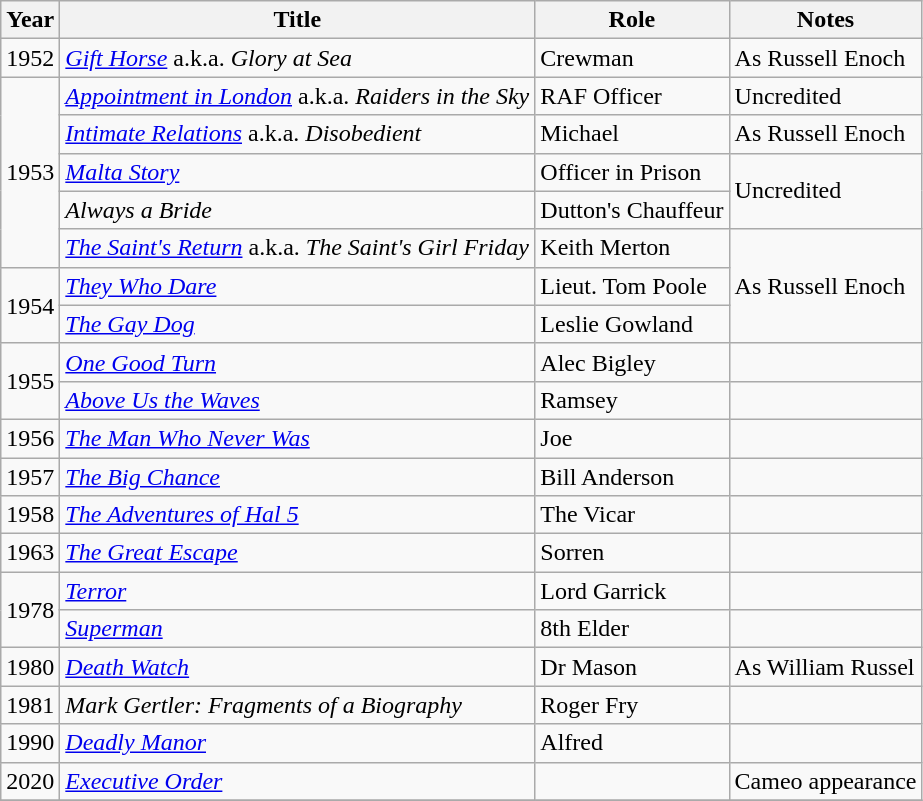<table class="wikitable sortable">
<tr>
<th>Year</th>
<th>Title</th>
<th>Role</th>
<th>Notes</th>
</tr>
<tr>
<td>1952</td>
<td><em><a href='#'>Gift Horse</a></em> a.k.a. <em>Glory at Sea</em></td>
<td>Crewman</td>
<td>As Russell Enoch</td>
</tr>
<tr>
<td rowspan="5">1953</td>
<td><em><a href='#'>Appointment in London</a></em> a.k.a. <em>Raiders in the Sky</em></td>
<td>RAF Officer</td>
<td>Uncredited</td>
</tr>
<tr>
<td><em><a href='#'>Intimate Relations</a></em> a.k.a. <em>Disobedient</em></td>
<td>Michael</td>
<td>As Russell Enoch</td>
</tr>
<tr>
<td><em><a href='#'>Malta Story</a></em></td>
<td>Officer in Prison</td>
<td rowspan="2">Uncredited</td>
</tr>
<tr>
<td><em>Always a Bride</em></td>
<td>Dutton's Chauffeur</td>
</tr>
<tr>
<td><em><a href='#'>The Saint's Return</a></em> a.k.a. <em>The Saint's Girl Friday</em></td>
<td>Keith Merton</td>
<td rowspan="3">As Russell Enoch</td>
</tr>
<tr>
<td rowspan=2>1954</td>
<td><em><a href='#'>They Who Dare</a></em></td>
<td>Lieut. Tom Poole</td>
</tr>
<tr>
<td><em><a href='#'>The Gay Dog</a></em></td>
<td>Leslie Gowland</td>
</tr>
<tr>
<td rowspan=2>1955</td>
<td><em><a href='#'>One Good Turn</a></em></td>
<td>Alec Bigley</td>
<td></td>
</tr>
<tr>
<td><em><a href='#'>Above Us the Waves</a></em></td>
<td>Ramsey</td>
<td></td>
</tr>
<tr>
<td>1956</td>
<td><em><a href='#'>The Man Who Never Was</a></em></td>
<td>Joe</td>
<td></td>
</tr>
<tr>
<td>1957</td>
<td><em><a href='#'>The Big Chance</a></em></td>
<td>Bill Anderson</td>
<td></td>
</tr>
<tr>
<td>1958</td>
<td><em><a href='#'>The Adventures of Hal 5</a></em></td>
<td>The Vicar</td>
<td></td>
</tr>
<tr>
<td>1963</td>
<td><em><a href='#'>The Great Escape</a></em></td>
<td>Sorren</td>
<td></td>
</tr>
<tr>
<td rowspan=2>1978</td>
<td><em><a href='#'>Terror</a></em></td>
<td>Lord Garrick</td>
<td></td>
</tr>
<tr>
<td><em><a href='#'>Superman</a></em></td>
<td>8th Elder</td>
<td></td>
</tr>
<tr>
<td>1980</td>
<td><em><a href='#'>Death Watch</a></em></td>
<td>Dr Mason</td>
<td>As William Russel</td>
</tr>
<tr>
<td>1981</td>
<td><em>Mark Gertler: Fragments of a Biography</em></td>
<td>Roger Fry</td>
<td></td>
</tr>
<tr>
<td>1990</td>
<td><em><a href='#'>Deadly Manor</a></em></td>
<td>Alfred</td>
<td></td>
</tr>
<tr>
<td>2020</td>
<td><em><a href='#'>Executive Order</a></em></td>
<td></td>
<td>Cameo appearance</td>
</tr>
<tr>
</tr>
</table>
